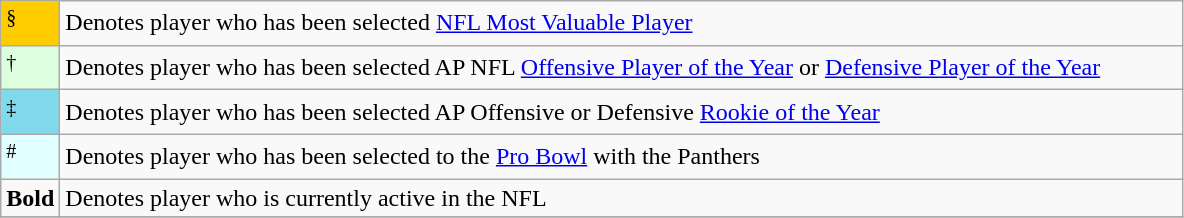<table class="wikitable">
<tr>
<td bgcolor="#FFCC00" width="5%"><sup>§</sup></td>
<td>Denotes player who has been selected <a href='#'>NFL Most Valuable Player</a></td>
</tr>
<tr>
<td style="background:#dfd;" width="5%"><sup>†</sup></td>
<td>Denotes player who has been selected AP NFL <a href='#'>Offensive Player of the Year</a> or <a href='#'>Defensive Player of the Year</a></td>
</tr>
<tr>
<td bgcolor="#80DAEB" width="5%"><sup>‡</sup></td>
<td>Denotes player who has been selected AP Offensive or Defensive <a href='#'>Rookie of the Year</a></td>
</tr>
<tr>
<td style="background-color:#E0FFFF;border:1px solid #aaaaaa; width:2em;"><sup>#</sup></td>
<td>Denotes player who has been selected to the <a href='#'>Pro Bowl</a> with the Panthers</td>
</tr>
<tr>
<td><strong>Bold</strong></td>
<td>Denotes player who is currently active in the NFL</td>
</tr>
<tr>
</tr>
</table>
